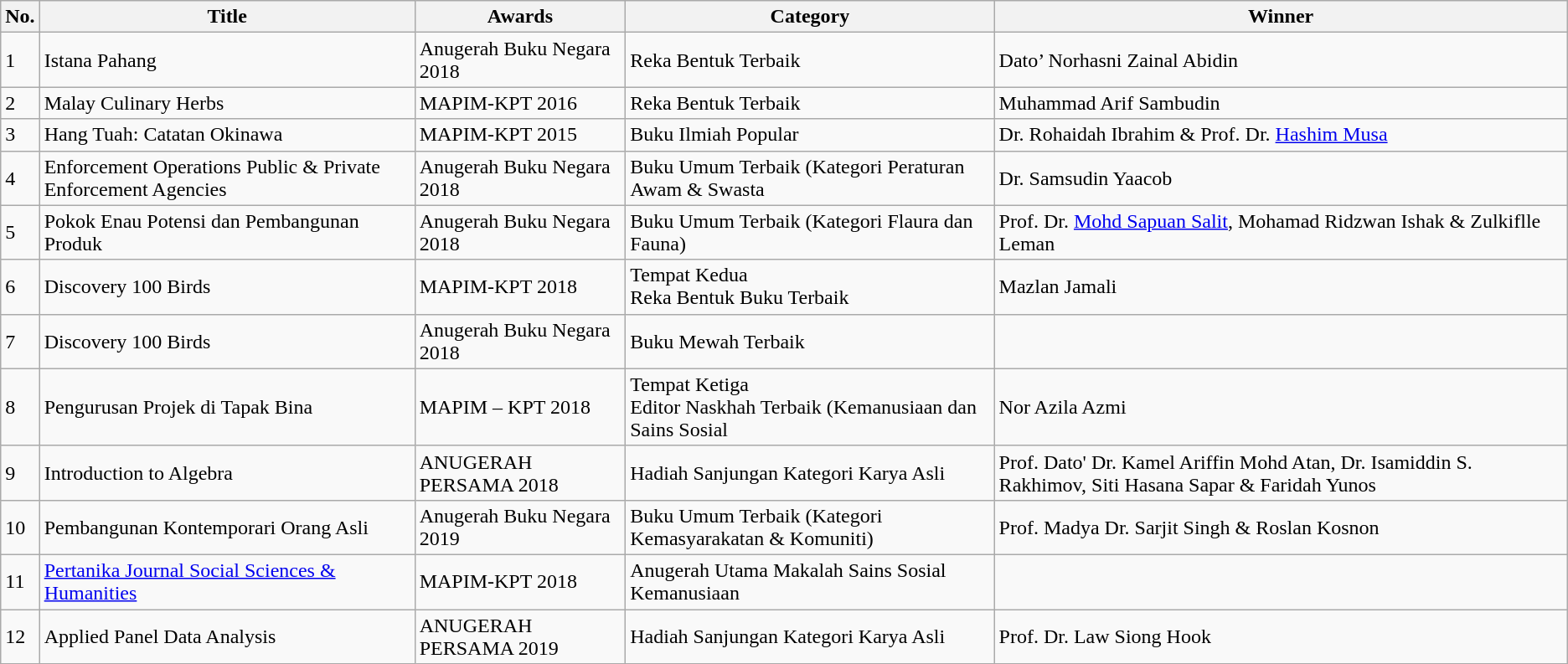<table class="wikitable">
<tr>
<th>No.</th>
<th>Title</th>
<th>Awards</th>
<th>Category</th>
<th>Winner</th>
</tr>
<tr>
<td>1</td>
<td>Istana Pahang</td>
<td>Anugerah Buku Negara 2018</td>
<td>Reka Bentuk Terbaik</td>
<td>Dato’ Norhasni Zainal Abidin</td>
</tr>
<tr>
<td>2</td>
<td>Malay Culinary Herbs</td>
<td>MAPIM-KPT 2016</td>
<td>Reka Bentuk Terbaik</td>
<td>Muhammad Arif Sambudin</td>
</tr>
<tr>
<td>3</td>
<td>Hang Tuah: Catatan Okinawa</td>
<td>MAPIM-KPT 2015</td>
<td>Buku Ilmiah Popular</td>
<td>Dr. Rohaidah Ibrahim & Prof. Dr. <a href='#'>Hashim Musa</a></td>
</tr>
<tr>
<td>4</td>
<td>Enforcement Operations Public & Private Enforcement Agencies</td>
<td>Anugerah Buku Negara 2018</td>
<td>Buku Umum Terbaik (Kategori Peraturan Awam & Swasta</td>
<td>Dr. Samsudin Yaacob</td>
</tr>
<tr>
<td>5</td>
<td>Pokok Enau Potensi dan Pembangunan Produk</td>
<td>Anugerah Buku Negara 2018</td>
<td>Buku Umum Terbaik (Kategori Flaura dan Fauna)</td>
<td>Prof. Dr. <a href='#'>Mohd Sapuan Salit</a>, Mohamad Ridzwan Ishak & Zulkiflle Leman</td>
</tr>
<tr>
<td>6</td>
<td>Discovery 100 Birds</td>
<td>MAPIM-KPT 2018</td>
<td>Tempat Kedua<br>Reka Bentuk Buku Terbaik</td>
<td>Mazlan Jamali</td>
</tr>
<tr>
<td>7</td>
<td>Discovery 100 Birds</td>
<td>Anugerah Buku Negara 2018</td>
<td>Buku Mewah Terbaik</td>
<td></td>
</tr>
<tr>
<td>8</td>
<td>Pengurusan Projek di Tapak Bina</td>
<td>MAPIM – KPT 2018</td>
<td>Tempat Ketiga<br>Editor Naskhah Terbaik (Kemanusiaan dan Sains Sosial</td>
<td>Nor Azila Azmi</td>
</tr>
<tr>
<td>9</td>
<td>Introduction to Algebra</td>
<td>ANUGERAH PERSAMA 2018</td>
<td>Hadiah Sanjungan Kategori Karya Asli</td>
<td>Prof. Dato' Dr. Kamel Ariffin Mohd Atan, Dr. Isamiddin S. Rakhimov, Siti Hasana Sapar & Faridah Yunos</td>
</tr>
<tr>
<td>10</td>
<td>Pembangunan Kontemporari Orang Asli</td>
<td>Anugerah Buku Negara 2019</td>
<td>Buku Umum Terbaik (Kategori Kemasyarakatan & Komuniti)</td>
<td>Prof. Madya Dr. Sarjit Singh & Roslan Kosnon</td>
</tr>
<tr>
<td>11</td>
<td><a href='#'>Pertanika Journal Social Sciences & Humanities</a></td>
<td>MAPIM-KPT 2018</td>
<td>Anugerah Utama Makalah Sains Sosial Kemanusiaan</td>
<td></td>
</tr>
<tr>
<td>12</td>
<td>Applied Panel Data Analysis</td>
<td>ANUGERAH PERSAMA 2019</td>
<td>Hadiah Sanjungan Kategori Karya Asli</td>
<td>Prof. Dr. Law Siong Hook</td>
</tr>
</table>
